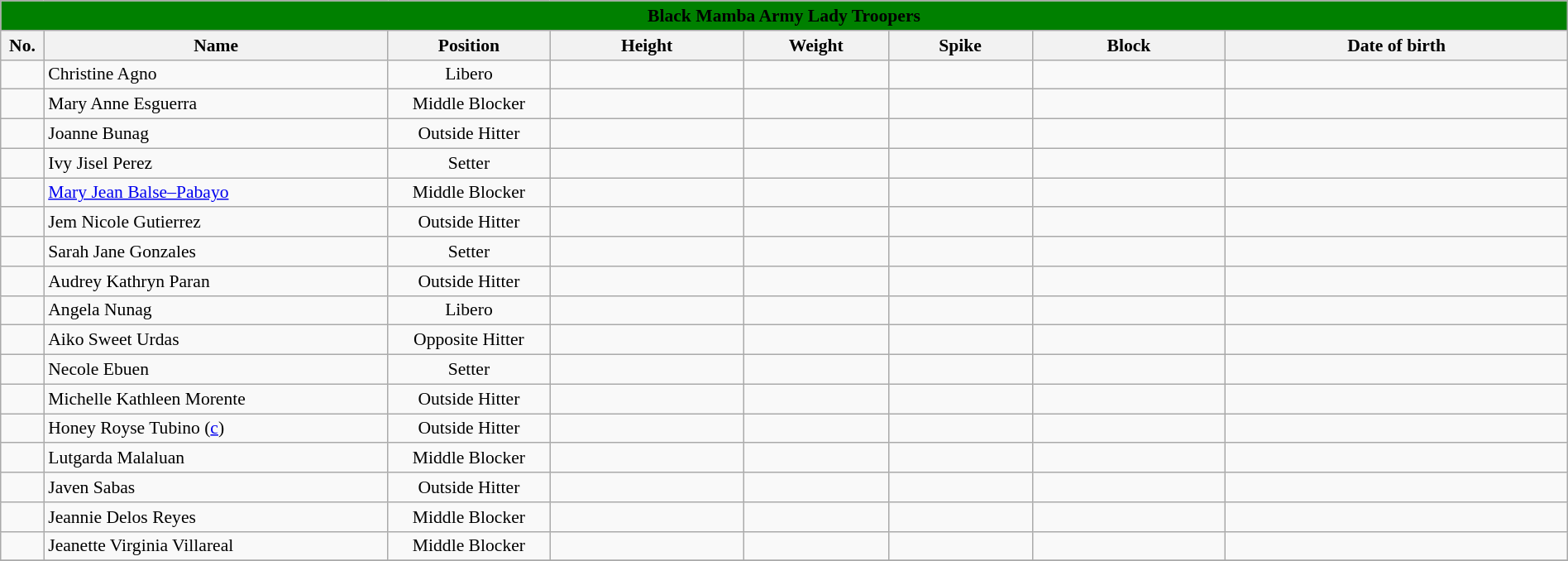<table class="wikitable sortable" style="font-size:90%; text-align:center; width:100%;">
<tr>
<th style=background:green; colspan=8><span>Black Mamba Army Lady Troopers</span></th>
</tr>
<tr>
<th style="width:2em;">No.</th>
<th style="width:20em;">Name</th>
<th style="width:9em;">Position</th>
<th style="width:11em;">Height</th>
<th style="width:8em;">Weight</th>
<th style="width:8em;">Spike</th>
<th style="width:11em;">Block</th>
<th style="width:20em;">Date of birth</th>
</tr>
<tr>
<td></td>
<td style="text-align: left">Christine Agno</td>
<td>Libero</td>
<td></td>
<td></td>
<td></td>
<td></td>
<td align=right></td>
</tr>
<tr>
<td></td>
<td style="text-align: left">Mary Anne Esguerra</td>
<td>Middle Blocker</td>
<td></td>
<td></td>
<td></td>
<td></td>
<td align=right></td>
</tr>
<tr>
<td></td>
<td style="text-align: left">Joanne Bunag</td>
<td>Outside Hitter</td>
<td></td>
<td></td>
<td></td>
<td></td>
<td align=right></td>
</tr>
<tr>
<td></td>
<td style="text-align: left">Ivy Jisel Perez</td>
<td>Setter</td>
<td></td>
<td></td>
<td></td>
<td></td>
<td align=right></td>
</tr>
<tr>
<td></td>
<td style="text-align: left"><a href='#'>Mary Jean Balse–Pabayo</a></td>
<td>Middle Blocker</td>
<td></td>
<td></td>
<td></td>
<td></td>
<td align=right></td>
</tr>
<tr>
<td></td>
<td style="text-align: left">Jem Nicole Gutierrez</td>
<td>Outside Hitter</td>
<td></td>
<td></td>
<td></td>
<td></td>
<td align=right></td>
</tr>
<tr>
<td></td>
<td style="text-align: left">Sarah Jane Gonzales</td>
<td>Setter</td>
<td></td>
<td></td>
<td></td>
<td></td>
<td align=right></td>
</tr>
<tr>
<td></td>
<td style="text-align: left">Audrey Kathryn Paran</td>
<td>Outside Hitter</td>
<td></td>
<td></td>
<td></td>
<td></td>
<td align=right></td>
</tr>
<tr>
<td></td>
<td style="text-align: left">Angela Nunag</td>
<td>Libero</td>
<td></td>
<td></td>
<td></td>
<td></td>
<td align=right></td>
</tr>
<tr>
<td></td>
<td style="text-align: left">Aiko Sweet Urdas</td>
<td>Opposite Hitter</td>
<td></td>
<td></td>
<td></td>
<td></td>
<td align=right></td>
</tr>
<tr>
<td></td>
<td style="text-align: left">Necole Ebuen</td>
<td>Setter</td>
<td></td>
<td></td>
<td></td>
<td></td>
<td align=right></td>
</tr>
<tr>
<td></td>
<td style="text-align: left">Michelle Kathleen Morente</td>
<td>Outside Hitter</td>
<td></td>
<td></td>
<td></td>
<td></td>
<td align=right></td>
</tr>
<tr>
<td></td>
<td style="text-align: left">Honey Royse Tubino (<a href='#'>c</a>)</td>
<td>Outside Hitter</td>
<td></td>
<td></td>
<td></td>
<td></td>
<td align=right></td>
</tr>
<tr>
<td></td>
<td style="text-align: left">Lutgarda Malaluan</td>
<td>Middle Blocker</td>
<td></td>
<td></td>
<td></td>
<td></td>
<td align=right></td>
</tr>
<tr>
<td></td>
<td style="text-align: left">Javen Sabas</td>
<td>Outside Hitter</td>
<td></td>
<td></td>
<td></td>
<td></td>
<td align=right></td>
</tr>
<tr>
<td></td>
<td style="text-align: left">Jeannie Delos Reyes</td>
<td>Middle Blocker</td>
<td></td>
<td></td>
<td></td>
<td></td>
<td align=right></td>
</tr>
<tr>
<td></td>
<td style="text-align: left">Jeanette Virginia Villareal</td>
<td>Middle Blocker</td>
<td></td>
<td></td>
<td></td>
<td></td>
<td align=right></td>
</tr>
<tr>
</tr>
</table>
